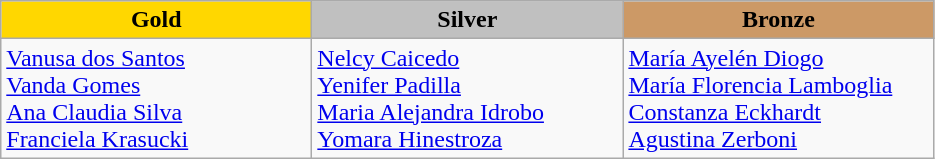<table class="wikitable" style="text-align:left">
<tr align="center">
<td width=200 bgcolor=gold><strong>Gold</strong></td>
<td width=200 bgcolor=silver><strong>Silver</strong></td>
<td width=200 bgcolor=CC9966><strong>Bronze</strong></td>
</tr>
<tr>
<td><a href='#'>Vanusa dos Santos</a><br><a href='#'>Vanda Gomes</a><br><a href='#'>Ana Claudia Silva</a><br><a href='#'>Franciela Krasucki</a><br><em></em></td>
<td><a href='#'>Nelcy Caicedo</a><br><a href='#'>Yenifer Padilla</a><br><a href='#'>Maria Alejandra Idrobo</a><br><a href='#'>Yomara Hinestroza</a><br><em></em></td>
<td><a href='#'>María Ayelén Diogo</a><br><a href='#'>María Florencia Lamboglia</a><br><a href='#'>Constanza Eckhardt</a><br><a href='#'>Agustina Zerboni</a><br><em></em></td>
</tr>
</table>
